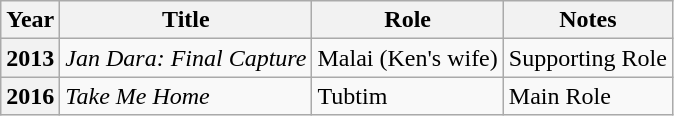<table class="wikitable sortable plainrowheaders">
<tr>
<th scope="col">Year</th>
<th scope="col">Title</th>
<th scope="col">Role</th>
<th class="unsortable" scope="col">Notes</th>
</tr>
<tr>
<th scope="row" rowspan=“1”>2013</th>
<td><em>Jan Dara: Final Capture</em></td>
<td>Malai (Ken's wife)</td>
<td>Supporting Role</td>
</tr>
<tr>
<th scope=row rowspan=1>2016</th>
<td><em>Take Me Home</em></td>
<td>Tubtim</td>
<td>Main Role</td>
</tr>
</table>
